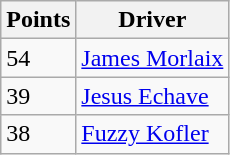<table class="wikitable">
<tr>
<th>Points</th>
<th>Driver</th>
</tr>
<tr>
<td>54</td>
<td> <a href='#'>James Morlaix</a></td>
</tr>
<tr>
<td>39</td>
<td> <a href='#'>Jesus Echave</a></td>
</tr>
<tr>
<td>38</td>
<td> <a href='#'>Fuzzy Kofler</a></td>
</tr>
</table>
